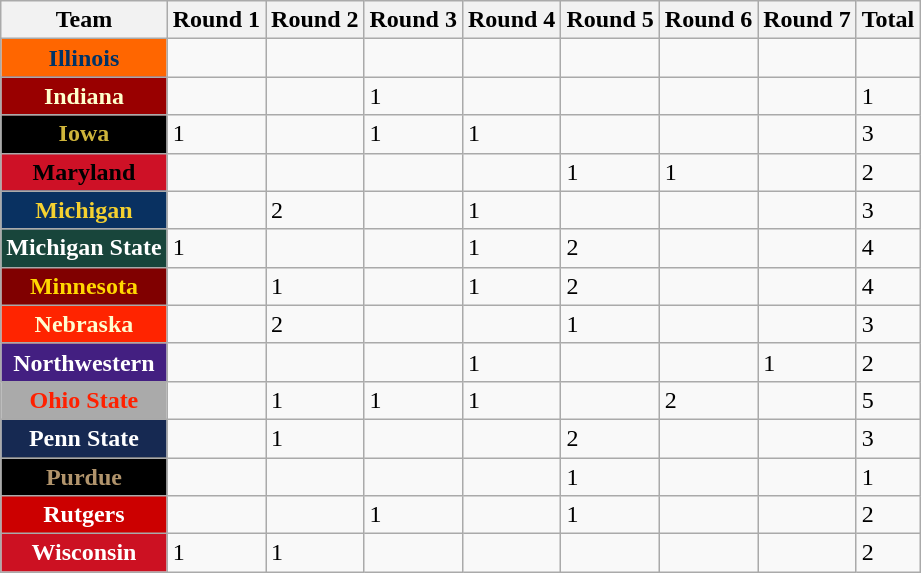<table class="wikitable sortable">
<tr>
<th>Team</th>
<th>Round 1</th>
<th>Round 2</th>
<th>Round 3</th>
<th>Round 4</th>
<th>Round 5</th>
<th>Round 6</th>
<th>Round 7</th>
<th>Total</th>
</tr>
<tr>
<th style="background:#f60; color:#036;">Illinois</th>
<td></td>
<td></td>
<td></td>
<td></td>
<td></td>
<td></td>
<td></td>
<td></td>
</tr>
<tr>
<th style="background:#900; color:#ffc;">Indiana</th>
<td></td>
<td></td>
<td>1</td>
<td></td>
<td></td>
<td></td>
<td></td>
<td>1</td>
</tr>
<tr>
<th style="background:#000; color:#cfb53b;">Iowa</th>
<td>1</td>
<td></td>
<td>1</td>
<td>1</td>
<td></td>
<td></td>
<td></td>
<td>3</td>
</tr>
<tr>
<th style="background:#ce1126; color:#000;">Maryland</th>
<td></td>
<td></td>
<td></td>
<td></td>
<td>1</td>
<td>1</td>
<td></td>
<td>2</td>
</tr>
<tr>
<th style="background:#093161; color:#f5d130;">Michigan</th>
<td></td>
<td>2</td>
<td></td>
<td>1</td>
<td></td>
<td></td>
<td></td>
<td>3</td>
</tr>
<tr>
<th style="background:#18453b; color:#fff;">Michigan State</th>
<td>1</td>
<td></td>
<td></td>
<td>1</td>
<td>2</td>
<td></td>
<td></td>
<td>4</td>
</tr>
<tr>
<th style="background:maroon; color:gold;">Minnesota</th>
<td></td>
<td>1</td>
<td></td>
<td>1</td>
<td>2</td>
<td></td>
<td></td>
<td>4</td>
</tr>
<tr>
<th style="background:#FF2400; color:#FFFDD0;">Nebraska</th>
<td></td>
<td>2</td>
<td></td>
<td></td>
<td>1</td>
<td></td>
<td></td>
<td>3</td>
</tr>
<tr>
<th style="background:#431f81; color:#fff;">Northwestern</th>
<td></td>
<td></td>
<td></td>
<td>1</td>
<td></td>
<td></td>
<td>1</td>
<td>2</td>
</tr>
<tr>
<th style="background:#aaa; color:#ff2000;">Ohio State</th>
<td></td>
<td>1</td>
<td>1</td>
<td>1</td>
<td></td>
<td>2</td>
<td></td>
<td>5</td>
</tr>
<tr>
<th style="background:#162952; color:#fff;">Penn State</th>
<td></td>
<td>1</td>
<td></td>
<td></td>
<td>2</td>
<td></td>
<td></td>
<td>3</td>
</tr>
<tr>
<th style="background:#000; color:#b1946c;">Purdue</th>
<td></td>
<td></td>
<td></td>
<td></td>
<td>1</td>
<td></td>
<td></td>
<td>1</td>
</tr>
<tr>
<th style="background:#c00; color:#fff;"><strong>Rutgers</strong></th>
<td></td>
<td></td>
<td>1</td>
<td></td>
<td>1</td>
<td></td>
<td></td>
<td>2</td>
</tr>
<tr>
<th style="background:#c12; color:#fff;">Wisconsin</th>
<td>1</td>
<td>1</td>
<td></td>
<td></td>
<td></td>
<td></td>
<td></td>
<td>2</td>
</tr>
</table>
